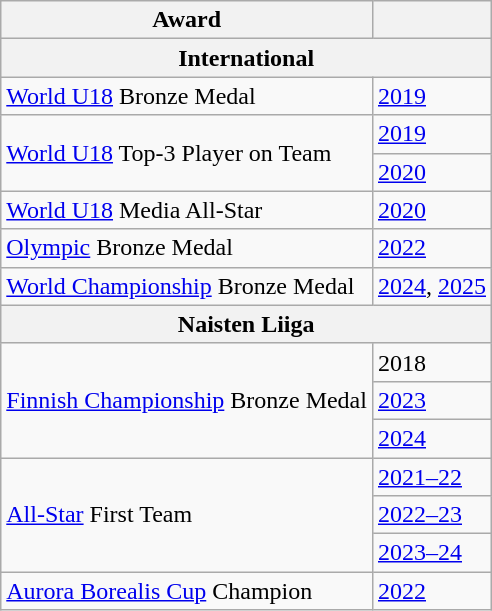<table class="wikitable">
<tr>
<th scope="col">Award</th>
<th scope="col"></th>
</tr>
<tr>
<th colspan="2">International</th>
</tr>
<tr>
<td><a href='#'>World U18</a> Bronze Medal</td>
<td><a href='#'>2019</a></td>
</tr>
<tr>
<td rowspan="2"><a href='#'>World U18</a> Top-3 Player on Team</td>
<td><a href='#'>2019</a></td>
</tr>
<tr>
<td><a href='#'>2020</a></td>
</tr>
<tr>
<td><a href='#'>World U18</a> Media All-Star</td>
<td><a href='#'>2020</a></td>
</tr>
<tr>
<td><a href='#'>Olympic</a> Bronze Medal</td>
<td><a href='#'>2022</a></td>
</tr>
<tr>
<td><a href='#'>World Championship</a> Bronze Medal</td>
<td><a href='#'>2024</a>, <a href='#'>2025</a></td>
</tr>
<tr>
<th colspan="2">Naisten Liiga</th>
</tr>
<tr>
<td rowspan="3"><a href='#'>Finnish Championship</a> Bronze Medal</td>
<td>2018</td>
</tr>
<tr>
<td><a href='#'>2023</a></td>
</tr>
<tr>
<td><a href='#'>2024</a></td>
</tr>
<tr>
<td rowspan="3"><a href='#'>All-Star</a> First Team</td>
<td><a href='#'>2021–22</a></td>
</tr>
<tr>
<td><a href='#'>2022–23</a></td>
</tr>
<tr>
<td><a href='#'>2023–24</a></td>
</tr>
<tr>
<td><a href='#'>Aurora Borealis Cup</a> Champion</td>
<td><a href='#'>2022</a></td>
</tr>
</table>
